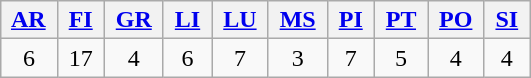<table class="wikitable" border="1">
<tr style="vertical-align:bottom;">
<th> <a href='#'>AR</a> </th>
<th> <a href='#'>FI</a> </th>
<th> <a href='#'>GR</a> </th>
<th> <a href='#'>LI</a> </th>
<th> <a href='#'>LU</a> </th>
<th> <a href='#'>MS</a> </th>
<th> <a href='#'>PI</a> </th>
<th> <a href='#'>PT</a> </th>
<th> <a href='#'>PO</a> </th>
<th> <a href='#'>SI</a> </th>
</tr>
<tr style="text-align:center;">
<td>6</td>
<td>17</td>
<td>4</td>
<td>6</td>
<td>7</td>
<td>3</td>
<td>7</td>
<td>5</td>
<td>4</td>
<td>4</td>
</tr>
</table>
